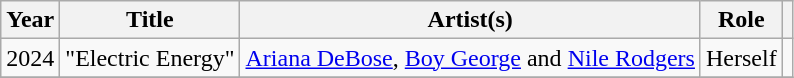<table class="wikitable sortable">
<tr>
<th>Year</th>
<th>Title</th>
<th>Artist(s)</th>
<th>Role</th>
<th scope="col"></th>
</tr>
<tr>
<td>2024</td>
<td>"Electric Energy"</td>
<td><a href='#'>Ariana DeBose</a>, <a href='#'>Boy George</a> and <a href='#'>Nile Rodgers</a></td>
<td>Herself</td>
<td style="text-align:center;"></td>
</tr>
<tr>
</tr>
</table>
